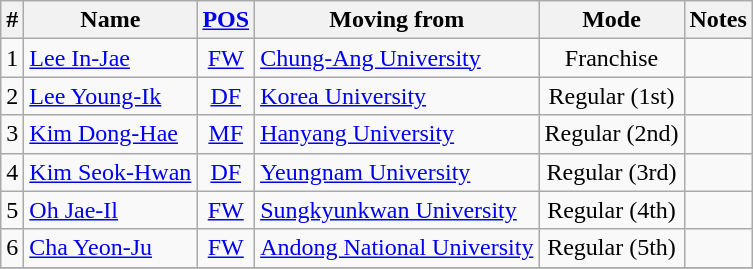<table class="wikitable sortable" style="text-align:center">
<tr>
<th>#</th>
<th>Name</th>
<th><a href='#'>POS</a></th>
<th>Moving from</th>
<th>Mode</th>
<th>Notes</th>
</tr>
<tr>
<td>1</td>
<td align=left> <a href='#'>Lee In-Jae</a></td>
<td><a href='#'>FW</a></td>
<td align=left> <a href='#'>Chung-Ang University</a></td>
<td>Franchise</td>
<td></td>
</tr>
<tr>
<td>2</td>
<td align=left> <a href='#'>Lee Young-Ik</a></td>
<td><a href='#'>DF</a></td>
<td align=left> <a href='#'>Korea University</a></td>
<td>Regular (1st)</td>
<td></td>
</tr>
<tr>
<td>3</td>
<td align=left> <a href='#'>Kim Dong-Hae</a></td>
<td><a href='#'>MF</a></td>
<td align=left> <a href='#'>Hanyang University</a></td>
<td>Regular (2nd)</td>
<td></td>
</tr>
<tr>
<td>4</td>
<td align=left> <a href='#'>Kim Seok-Hwan</a></td>
<td><a href='#'>DF</a></td>
<td align=left> <a href='#'>Yeungnam University</a></td>
<td>Regular (3rd)</td>
<td></td>
</tr>
<tr>
<td>5</td>
<td align=left> <a href='#'>Oh Jae-Il</a></td>
<td><a href='#'>FW</a></td>
<td align=left> <a href='#'>Sungkyunkwan University</a></td>
<td>Regular (4th)</td>
<td></td>
</tr>
<tr>
<td>6</td>
<td align=left> <a href='#'>Cha Yeon-Ju</a></td>
<td><a href='#'>FW</a></td>
<td align=left> <a href='#'>Andong National University</a></td>
<td>Regular (5th)</td>
<td></td>
</tr>
<tr>
</tr>
</table>
